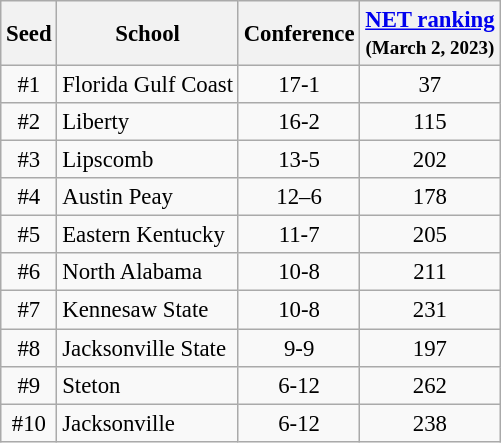<table class="wikitable sortable" style="white-space:nowrap; font-size:95%; text-align:center">
<tr>
<th>Seed</th>
<th>School</th>
<th>Conference</th>
<th><a href='#'>NET ranking</a><br><small>(March 2, 2023)</small></th>
</tr>
<tr>
<td>#1</td>
<td align="left">Florida Gulf Coast</td>
<td>17-1</td>
<td>37</td>
</tr>
<tr>
<td>#2</td>
<td align="left">Liberty</td>
<td>16-2</td>
<td>115</td>
</tr>
<tr>
<td>#3</td>
<td align="left">Lipscomb</td>
<td>13-5</td>
<td>202</td>
</tr>
<tr>
<td>#4</td>
<td align="left">Austin Peay</td>
<td>12–6</td>
<td>178</td>
</tr>
<tr>
<td>#5</td>
<td align="left">Eastern Kentucky</td>
<td>11-7</td>
<td>205</td>
</tr>
<tr>
<td>#6</td>
<td align="left">North Alabama</td>
<td>10-8</td>
<td>211</td>
</tr>
<tr>
<td>#7</td>
<td align="left">Kennesaw State</td>
<td>10-8</td>
<td>231</td>
</tr>
<tr>
<td>#8</td>
<td align="left">Jacksonville State</td>
<td>9-9</td>
<td>197</td>
</tr>
<tr>
<td>#9</td>
<td align="left">Steton</td>
<td>6-12</td>
<td>262</td>
</tr>
<tr>
<td>#10</td>
<td align="left">Jacksonville</td>
<td>6-12</td>
<td>238</td>
</tr>
</table>
